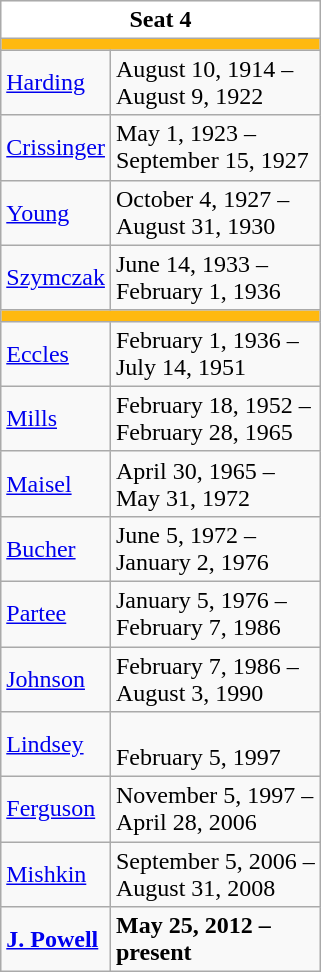<table class="wikitable">
<tr>
<th colspan="2" style="background:#fff;">Seat 4</th>
</tr>
<tr>
<td colspan="2" style="background: #FFB90F;"></td>
</tr>
<tr>
<td><a href='#'>Harding</a></td>
<td>August 10, 1914 –<br>August 9, 1922</td>
</tr>
<tr>
<td><a href='#'>Crissinger</a></td>
<td>May 1, 1923 –<br>September 15, 1927</td>
</tr>
<tr>
<td><a href='#'>Young</a></td>
<td>October 4, 1927 –<br>August 31, 1930</td>
</tr>
<tr>
<td><a href='#'>Szymczak</a></td>
<td>June 14, 1933 –<br>February 1, 1936</td>
</tr>
<tr>
<td colspan="2" style="background: #FFB90F;"></td>
</tr>
<tr>
<td><a href='#'>Eccles</a></td>
<td>February 1, 1936 –<br>July 14, 1951</td>
</tr>
<tr>
<td><a href='#'>Mills</a></td>
<td>February 18, 1952 –<br>February 28, 1965</td>
</tr>
<tr>
<td><a href='#'>Maisel</a></td>
<td>April 30, 1965 –<br>May 31, 1972</td>
</tr>
<tr>
<td><a href='#'>Bucher</a></td>
<td>June 5, 1972 –<br>January 2, 1976</td>
</tr>
<tr>
<td><a href='#'>Partee</a></td>
<td>January 5, 1976 –<br>February 7, 1986</td>
</tr>
<tr>
<td><a href='#'>Johnson</a></td>
<td>February 7, 1986 –<br>August 3, 1990</td>
</tr>
<tr>
<td><a href='#'>Lindsey</a></td>
<td><br>February 5, 1997</td>
</tr>
<tr>
<td><a href='#'>Ferguson</a></td>
<td>November 5, 1997 –<br>April 28, 2006</td>
</tr>
<tr>
<td><a href='#'>Mishkin</a></td>
<td>September 5, 2006 –<br>August 31, 2008</td>
</tr>
<tr>
<td><strong><a href='#'>J. Powell</a></strong></td>
<td><strong>May 25, 2012 –<br>present</strong></td>
</tr>
</table>
